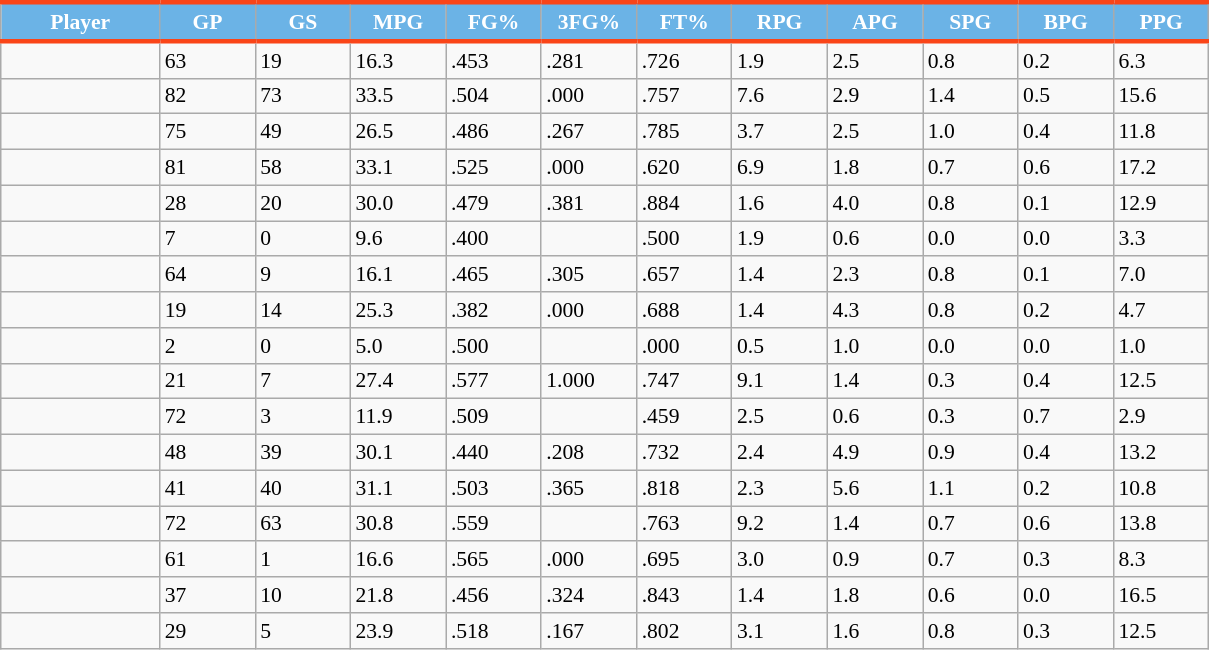<table class="wikitable sortable" style="font-size: 90%">
<tr>
<th style="background: #6BB3E6; color:#FFFFFF; border-top:#FA4518 3px solid; border-bottom:#FA4518 3px solid;"  width="10%">Player</th>
<th style="background: #6BB3E6; color:#FFFFFF; border-top:#FA4518 3px solid; border-bottom:#FA4518 3px solid;" width="6%">GP</th>
<th style="background: #6BB3E6; color:#FFFFFF; border-top:#FA4518 3px solid; border-bottom:#FA4518 3px solid;" width="6%">GS</th>
<th style="background: #6BB3E6; color:#FFFFFF; border-top:#FA4518 3px solid; border-bottom:#FA4518 3px solid;" width="6%">MPG</th>
<th style="background: #6BB3E6; color:#FFFFFF; border-top:#FA4518 3px solid; border-bottom:#FA4518 3px solid;" width="6%">FG%</th>
<th style="background: #6BB3E6; color:#FFFFFF; border-top:#FA4518 3px solid; border-bottom:#FA4518 3px solid;" width="6%">3FG%</th>
<th style="background: #6BB3E6; color:#FFFFFF; border-top:#FA4518 3px solid; border-bottom:#FA4518 3px solid;" width="6%">FT%</th>
<th style="background: #6BB3E6; color:#FFFFFF; border-top:#FA4518 3px solid; border-bottom:#FA4518 3px solid;" width="6%">RPG</th>
<th style="background: #6BB3E6; color:#FFFFFF; border-top:#FA4518 3px solid; border-bottom:#FA4518 3px solid;" width="6%">APG</th>
<th style="background: #6BB3E6; color:#FFFFFF; border-top:#FA4518 3px solid; border-bottom:#FA4518 3px solid;" width="6%">SPG</th>
<th style="background: #6BB3E6; color:#FFFFFF; border-top:#FA4518 3px solid; border-bottom:#FA4518 3px solid;" width="6%">BPG</th>
<th style="background: #6BB3E6; color:#FFFFFF; border-top:#FA4518 3px solid; border-bottom:#FA4518 3px solid;" width="6%">PPG</th>
</tr>
<tr>
<td></td>
<td>63</td>
<td>19</td>
<td>16.3</td>
<td>.453</td>
<td>.281</td>
<td>.726</td>
<td>1.9</td>
<td>2.5</td>
<td>0.8</td>
<td>0.2</td>
<td>6.3</td>
</tr>
<tr>
<td></td>
<td>82</td>
<td>73</td>
<td>33.5</td>
<td>.504</td>
<td>.000</td>
<td>.757</td>
<td>7.6</td>
<td>2.9</td>
<td>1.4</td>
<td>0.5</td>
<td>15.6</td>
</tr>
<tr>
<td></td>
<td>75</td>
<td>49</td>
<td>26.5</td>
<td>.486</td>
<td>.267</td>
<td>.785</td>
<td>3.7</td>
<td>2.5</td>
<td>1.0</td>
<td>0.4</td>
<td>11.8</td>
</tr>
<tr>
<td></td>
<td>81</td>
<td>58</td>
<td>33.1</td>
<td>.525</td>
<td>.000</td>
<td>.620</td>
<td>6.9</td>
<td>1.8</td>
<td>0.7</td>
<td>0.6</td>
<td>17.2</td>
</tr>
<tr>
<td></td>
<td>28</td>
<td>20</td>
<td>30.0</td>
<td>.479</td>
<td>.381</td>
<td>.884</td>
<td>1.6</td>
<td>4.0</td>
<td>0.8</td>
<td>0.1</td>
<td>12.9</td>
</tr>
<tr>
<td></td>
<td>7</td>
<td>0</td>
<td>9.6</td>
<td>.400</td>
<td></td>
<td>.500</td>
<td>1.9</td>
<td>0.6</td>
<td>0.0</td>
<td>0.0</td>
<td>3.3</td>
</tr>
<tr>
<td></td>
<td>64</td>
<td>9</td>
<td>16.1</td>
<td>.465</td>
<td>.305</td>
<td>.657</td>
<td>1.4</td>
<td>2.3</td>
<td>0.8</td>
<td>0.1</td>
<td>7.0</td>
</tr>
<tr>
<td></td>
<td>19</td>
<td>14</td>
<td>25.3</td>
<td>.382</td>
<td>.000</td>
<td>.688</td>
<td>1.4</td>
<td>4.3</td>
<td>0.8</td>
<td>0.2</td>
<td>4.7</td>
</tr>
<tr>
<td></td>
<td>2</td>
<td>0</td>
<td>5.0</td>
<td>.500</td>
<td></td>
<td>.000</td>
<td>0.5</td>
<td>1.0</td>
<td>0.0</td>
<td>0.0</td>
<td>1.0</td>
</tr>
<tr>
<td></td>
<td>21</td>
<td>7</td>
<td>27.4</td>
<td>.577</td>
<td>1.000</td>
<td>.747</td>
<td>9.1</td>
<td>1.4</td>
<td>0.3</td>
<td>0.4</td>
<td>12.5</td>
</tr>
<tr>
<td></td>
<td>72</td>
<td>3</td>
<td>11.9</td>
<td>.509</td>
<td></td>
<td>.459</td>
<td>2.5</td>
<td>0.6</td>
<td>0.3</td>
<td>0.7</td>
<td>2.9</td>
</tr>
<tr>
<td></td>
<td>48</td>
<td>39</td>
<td>30.1</td>
<td>.440</td>
<td>.208</td>
<td>.732</td>
<td>2.4</td>
<td>4.9</td>
<td>0.9</td>
<td>0.4</td>
<td>13.2</td>
</tr>
<tr>
<td></td>
<td>41</td>
<td>40</td>
<td>31.1</td>
<td>.503</td>
<td>.365</td>
<td>.818</td>
<td>2.3</td>
<td>5.6</td>
<td>1.1</td>
<td>0.2</td>
<td>10.8</td>
</tr>
<tr>
<td></td>
<td>72</td>
<td>63</td>
<td>30.8</td>
<td>.559</td>
<td></td>
<td>.763</td>
<td>9.2</td>
<td>1.4</td>
<td>0.7</td>
<td>0.6</td>
<td>13.8</td>
</tr>
<tr>
<td></td>
<td>61</td>
<td>1</td>
<td>16.6</td>
<td>.565</td>
<td>.000</td>
<td>.695</td>
<td>3.0</td>
<td>0.9</td>
<td>0.7</td>
<td>0.3</td>
<td>8.3</td>
</tr>
<tr>
<td></td>
<td>37</td>
<td>10</td>
<td>21.8</td>
<td>.456</td>
<td>.324</td>
<td>.843</td>
<td>1.4</td>
<td>1.8</td>
<td>0.6</td>
<td>0.0</td>
<td>16.5</td>
</tr>
<tr>
<td></td>
<td>29</td>
<td>5</td>
<td>23.9</td>
<td>.518</td>
<td>.167</td>
<td>.802</td>
<td>3.1</td>
<td>1.6</td>
<td>0.8</td>
<td>0.3</td>
<td>12.5</td>
</tr>
</table>
